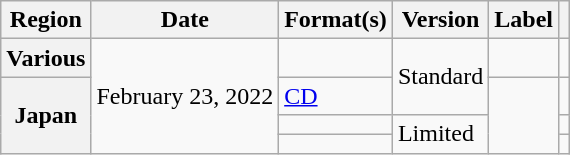<table class="wikitable plainrowheaders">
<tr>
<th scope="col">Region</th>
<th scope="col">Date</th>
<th scope="col">Format(s)</th>
<th scope="col">Version</th>
<th scope="col">Label</th>
<th scope="col"></th>
</tr>
<tr>
<th scope="row">Various</th>
<td rowspan="4">February 23, 2022</td>
<td></td>
<td rowspan="2">Standard</td>
<td></td>
<td align="center"></td>
</tr>
<tr>
<th scope="row" rowspan="3">Japan</th>
<td><a href='#'>CD</a></td>
<td rowspan="3"></td>
<td align="center"></td>
</tr>
<tr>
<td></td>
<td rowspan="2">Limited</td>
<td align="center"></td>
</tr>
<tr>
<td></td>
<td align="center"></td>
</tr>
</table>
